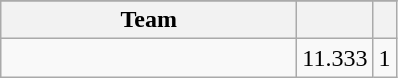<table class="wikitable">
<tr>
</tr>
<tr>
<th width=190>Team</th>
<th></th>
<th></th>
</tr>
<tr>
<td></td>
<td align=right>11.333</td>
<td align=center>1</td>
</tr>
</table>
